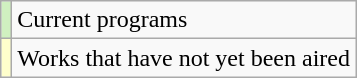<table class="wikitable">
<tr>
<td style="background:#d0f0c0;"></td>
<td>Current programs</td>
</tr>
<tr>
<td style="background:#FFFFCC;"></td>
<td>Works that have not yet been aired</td>
</tr>
</table>
